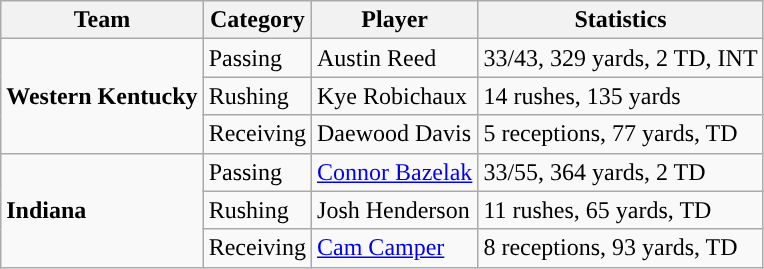<table class="wikitable" style="float: left;">
<tr>
<th>Team</th>
<th>Category</th>
<th>Player</th>
<th>Statistics</th>
</tr>
<tr>
<td rowspan=3><strong>Western Kentucky</strong></td>
<td>Passing</td>
<td>Austin Reed</td>
<td>33/43, 329 yards, 2 TD, INT</td>
</tr>
<tr>
<td>Rushing</td>
<td>Kye Robichaux</td>
<td>14 rushes, 135 yards</td>
</tr>
<tr>
<td>Receiving</td>
<td>Daewood Davis</td>
<td>5 receptions, 77 yards, TD</td>
</tr>
<tr>
<td rowspan=3><strong>Indiana</strong></td>
<td>Passing</td>
<td><a href='#'>Connor Bazelak</a></td>
<td>33/55, 364 yards, 2 TD</td>
</tr>
<tr>
<td>Rushing</td>
<td>Josh Henderson</td>
<td>11 rushes, 65 yards, TD</td>
</tr>
<tr>
<td>Receiving</td>
<td><a href='#'>Cam Camper</a></td>
<td>8 receptions, 93 yards, TD</td>
</tr>
</table>
